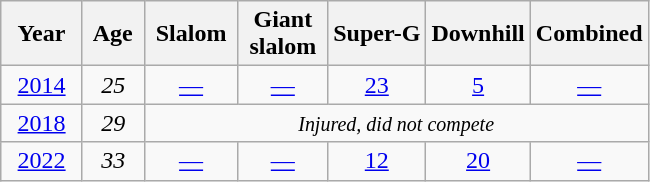<table class=wikitable style="text-align:center">
<tr>
<th>  Year  </th>
<th> Age </th>
<th> Slalom </th>
<th> Giant <br> slalom </th>
<th>Super-G</th>
<th>Downhill</th>
<th>Combined</th>
</tr>
<tr>
<td><a href='#'>2014</a></td>
<td><em>25</em></td>
<td><a href='#'>—</a></td>
<td><a href='#'>—</a></td>
<td><a href='#'>23</a></td>
<td><a href='#'>5</a></td>
<td><a href='#'>—</a></td>
</tr>
<tr>
<td><a href='#'>2018</a></td>
<td><em>29</em></td>
<td colspan=5><small><em>Injured, did not compete</em></small></td>
</tr>
<tr>
<td><a href='#'>2022</a></td>
<td><em>33</em></td>
<td><a href='#'>—</a></td>
<td><a href='#'>—</a></td>
<td><a href='#'>12</a></td>
<td><a href='#'>20</a></td>
<td><a href='#'>—</a></td>
</tr>
</table>
